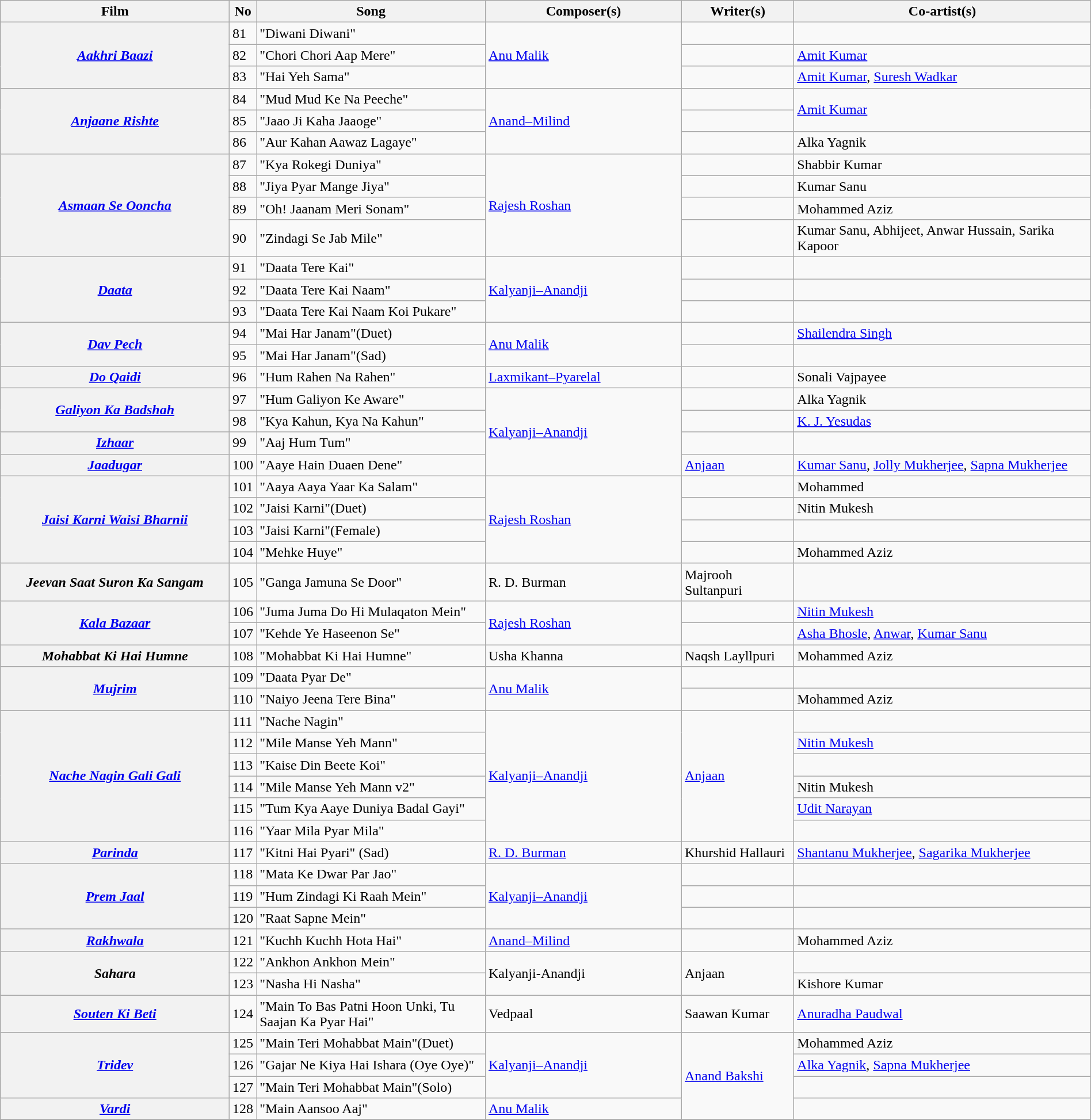<table class="wikitable plainrowheaders" width="100%" textcolor:#000;">
<tr>
<th scope="col" width=21%><strong>Film</strong></th>
<th><strong>No</strong></th>
<th scope="col" width=21%><strong>Song</strong></th>
<th scope="col" width=18%><strong>Composer(s)</strong></th>
<th>Writer(s)</th>
<th>Co-artist(s)</th>
</tr>
<tr>
<th rowspan="3"><em><a href='#'>Aakhri Baazi</a></em></th>
<td>81</td>
<td>"Diwani Diwani"</td>
<td rowspan="3"><a href='#'>Anu Malik</a></td>
<td></td>
<td></td>
</tr>
<tr>
<td>82</td>
<td>"Chori Chori Aap Mere"</td>
<td></td>
<td><a href='#'>Amit Kumar</a></td>
</tr>
<tr>
<td>83</td>
<td>"Hai Yeh Sama"</td>
<td></td>
<td><a href='#'>Amit Kumar</a>, <a href='#'>Suresh Wadkar</a></td>
</tr>
<tr>
<th rowspan="3"><em><a href='#'>Anjaane Rishte</a></em></th>
<td>84</td>
<td>"Mud Mud Ke Na Peeche"</td>
<td rowspan="3"><a href='#'>Anand–Milind</a></td>
<td></td>
<td rowspan="2"><a href='#'>Amit Kumar</a></td>
</tr>
<tr>
<td>85</td>
<td>"Jaao Ji Kaha Jaaoge"</td>
<td></td>
</tr>
<tr>
<td>86</td>
<td>"Aur Kahan Aawaz Lagaye"</td>
<td></td>
<td>Alka Yagnik</td>
</tr>
<tr>
<th rowspan="4"><em><a href='#'>Asmaan Se Ooncha</a></em></th>
<td>87</td>
<td>"Kya Rokegi Duniya"</td>
<td rowspan="4"><a href='#'>Rajesh Roshan</a></td>
<td></td>
<td>Shabbir Kumar</td>
</tr>
<tr>
<td>88</td>
<td>"Jiya Pyar Mange Jiya"</td>
<td></td>
<td>Kumar Sanu</td>
</tr>
<tr>
<td>89</td>
<td>"Oh! Jaanam Meri Sonam"</td>
<td></td>
<td>Mohammed Aziz</td>
</tr>
<tr>
<td>90</td>
<td>"Zindagi Se Jab Mile"</td>
<td></td>
<td>Kumar Sanu, Abhijeet, Anwar Hussain, Sarika Kapoor</td>
</tr>
<tr>
<th rowspan="3"><em><a href='#'>Daata</a></em></th>
<td>91</td>
<td>"Daata Tere Kai"</td>
<td rowspan="3"><a href='#'>Kalyanji–Anandji</a></td>
<td></td>
<td></td>
</tr>
<tr>
<td>92</td>
<td>"Daata Tere Kai Naam"</td>
<td></td>
<td></td>
</tr>
<tr>
<td>93</td>
<td>"Daata Tere Kai Naam Koi Pukare"</td>
<td></td>
<td></td>
</tr>
<tr>
<th rowspan="2"><em><a href='#'>Dav Pech</a></em></th>
<td>94</td>
<td>"Mai Har Janam"(Duet)</td>
<td rowspan="2"><a href='#'>Anu Malik</a></td>
<td></td>
<td><a href='#'>Shailendra Singh</a></td>
</tr>
<tr>
<td>95</td>
<td>"Mai Har Janam"(Sad)</td>
<td></td>
<td></td>
</tr>
<tr>
<th><em><a href='#'>Do Qaidi</a></em></th>
<td>96</td>
<td>"Hum Rahen Na Rahen"</td>
<td><a href='#'>Laxmikant–Pyarelal</a></td>
<td></td>
<td>Sonali Vajpayee</td>
</tr>
<tr>
<th rowspan="2"><em><a href='#'>Galiyon Ka Badshah</a></em></th>
<td>97</td>
<td>"Hum Galiyon Ke Aware"</td>
<td rowspan="4"><a href='#'>Kalyanji–Anandji</a></td>
<td></td>
<td>Alka Yagnik</td>
</tr>
<tr>
<td>98</td>
<td>"Kya Kahun, Kya Na Kahun"</td>
<td></td>
<td><a href='#'>K. J. Yesudas</a></td>
</tr>
<tr>
<th><em><a href='#'>Izhaar</a></em></th>
<td>99</td>
<td>"Aaj Hum Tum"</td>
<td></td>
<td></td>
</tr>
<tr>
<th><em><a href='#'>Jaadugar</a></em></th>
<td>100</td>
<td>"Aaye Hain Duaen Dene"</td>
<td><a href='#'>Anjaan</a></td>
<td><a href='#'>Kumar Sanu</a>, <a href='#'>Jolly Mukherjee</a>, <a href='#'>Sapna Mukherjee</a></td>
</tr>
<tr>
<th rowspan="4"><em><a href='#'>Jaisi Karni Waisi Bharnii</a></em></th>
<td>101</td>
<td>"Aaya Aaya Yaar Ka Salam"</td>
<td rowspan="4"><a href='#'>Rajesh Roshan</a></td>
<td></td>
<td>Mohammed</td>
</tr>
<tr>
<td>102</td>
<td>"Jaisi Karni"(Duet)</td>
<td></td>
<td>Nitin Mukesh</td>
</tr>
<tr>
<td>103</td>
<td>"Jaisi Karni"(Female)</td>
<td></td>
<td></td>
</tr>
<tr>
<td>104</td>
<td>"Mehke Huye"</td>
<td></td>
<td>Mohammed Aziz</td>
</tr>
<tr>
<th><em>Jeevan Saat Suron Ka Sangam</em></th>
<td>105</td>
<td>"Ganga Jamuna Se Door"</td>
<td>R. D. Burman</td>
<td>Majrooh Sultanpuri</td>
<td></td>
</tr>
<tr>
<th rowspan="2"><em><a href='#'>Kala Bazaar</a></em></th>
<td>106</td>
<td>"Juma Juma Do Hi Mulaqaton Mein"</td>
<td rowspan="2"><a href='#'>Rajesh Roshan</a></td>
<td></td>
<td><a href='#'>Nitin Mukesh</a></td>
</tr>
<tr>
<td>107</td>
<td>"Kehde Ye Haseenon Se"</td>
<td></td>
<td><a href='#'>Asha Bhosle</a>, <a href='#'>Anwar</a>, <a href='#'>Kumar Sanu</a></td>
</tr>
<tr>
<th><em>Mohabbat Ki Hai Humne</em></th>
<td>108</td>
<td>"Mohabbat Ki Hai Humne"</td>
<td>Usha Khanna</td>
<td>Naqsh Layllpuri</td>
<td>Mohammed Aziz</td>
</tr>
<tr>
<th rowspan="2"><em><a href='#'>Mujrim</a></em></th>
<td>109</td>
<td>"Daata Pyar De"</td>
<td rowspan="2"><a href='#'>Anu Malik</a></td>
<td></td>
<td></td>
</tr>
<tr>
<td>110</td>
<td>"Naiyo Jeena Tere Bina"</td>
<td></td>
<td>Mohammed Aziz</td>
</tr>
<tr>
<th rowspan="6"><em><a href='#'>Nache Nagin Gali Gali</a></em></th>
<td>111</td>
<td>"Nache Nagin"</td>
<td rowspan="6"><a href='#'>Kalyanji–Anandji</a></td>
<td rowspan="6"><a href='#'>Anjaan</a></td>
<td></td>
</tr>
<tr>
<td>112</td>
<td>"Mile Manse Yeh Mann"</td>
<td><a href='#'>Nitin Mukesh</a></td>
</tr>
<tr>
<td>113</td>
<td>"Kaise Din Beete Koi"</td>
<td></td>
</tr>
<tr>
<td>114</td>
<td>"Mile Manse Yeh Mann v2"</td>
<td>Nitin Mukesh</td>
</tr>
<tr>
<td>115</td>
<td>"Tum Kya Aaye Duniya Badal Gayi"</td>
<td><a href='#'>Udit Narayan</a></td>
</tr>
<tr>
<td>116</td>
<td>"Yaar Mila Pyar Mila"</td>
<td></td>
</tr>
<tr>
<th><em><a href='#'>Parinda</a></em></th>
<td>117</td>
<td>"Kitni Hai Pyari" (Sad)</td>
<td><a href='#'>R. D. Burman</a></td>
<td>Khurshid Hallauri</td>
<td><a href='#'>Shantanu Mukherjee</a>, <a href='#'>Sagarika Mukherjee</a></td>
</tr>
<tr>
<th rowspan="3"><a href='#'><em>Prem Jaal</em></a></th>
<td>118</td>
<td>"Mata Ke Dwar Par Jao"</td>
<td rowspan="3"><a href='#'>Kalyanji–Anandji</a></td>
<td></td>
<td></td>
</tr>
<tr>
<td>119</td>
<td>"Hum Zindagi Ki Raah Mein"</td>
<td></td>
<td></td>
</tr>
<tr>
<td>120</td>
<td>"Raat Sapne Mein"</td>
<td></td>
<td></td>
</tr>
<tr>
<th><a href='#'><em>Rakhwala</em></a></th>
<td>121</td>
<td>"Kuchh Kuchh Hota Hai"</td>
<td><a href='#'>Anand–Milind</a></td>
<td></td>
<td>Mohammed Aziz</td>
</tr>
<tr>
<th rowspan=2><em>Sahara</em></th>
<td>122</td>
<td>"Ankhon Ankhon Mein"</td>
<td rowspan=2>Kalyanji-Anandji</td>
<td rowspan=2>Anjaan</td>
<td></td>
</tr>
<tr>
<td>123</td>
<td>"Nasha Hi Nasha"</td>
<td>Kishore Kumar</td>
</tr>
<tr>
<th><em><a href='#'>Souten Ki Beti</a></em></th>
<td>124</td>
<td>"Main To Bas Patni Hoon Unki, Tu Saajan Ka Pyar Hai"</td>
<td>Vedpaal</td>
<td>Saawan Kumar</td>
<td><a href='#'>Anuradha Paudwal</a></td>
</tr>
<tr>
<th rowspan="3"><em><a href='#'>Tridev</a></em></th>
<td>125</td>
<td>"Main Teri Mohabbat Main"(Duet)</td>
<td rowspan="3"><a href='#'>Kalyanji–Anandji</a></td>
<td rowspan="4"><a href='#'>Anand Bakshi</a></td>
<td>Mohammed Aziz</td>
</tr>
<tr>
<td>126</td>
<td>"Gajar Ne Kiya Hai Ishara (Oye Oye)"</td>
<td><a href='#'>Alka Yagnik</a>, <a href='#'>Sapna Mukherjee</a></td>
</tr>
<tr>
<td>127</td>
<td>"Main Teri Mohabbat Main"(Solo)</td>
<td></td>
</tr>
<tr>
<th><a href='#'><em>Vardi</em></a></th>
<td>128</td>
<td>"Main Aansoo Aaj"</td>
<td><a href='#'>Anu Malik</a></td>
<td></td>
</tr>
<tr>
</tr>
</table>
